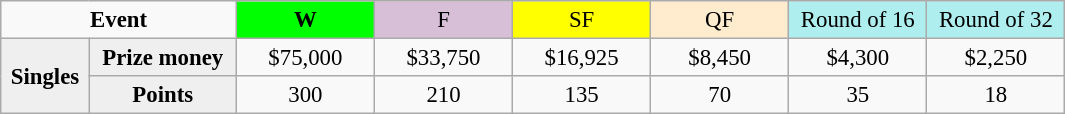<table class=wikitable style=font-size:95%;text-align:center>
<tr>
<td colspan="2" style="width:150px"><strong>Event</strong></td>
<td style="width:85px; background:lime"><strong>W</strong></td>
<td style="width:85px; background:thistle">F</td>
<td style="width:85px; background:#ffff00">SF</td>
<td style="width:85px; background:#ffebcd">QF</td>
<td style="width:85px; background:#afeeee">Round of 16</td>
<td style="width:85px; background:#afeeee">Round of 32</td>
</tr>
<tr>
<th rowspan="2" style=background:#efefef>Singles</th>
<th style=background:#efefef>Prize money</th>
<td>$75,000</td>
<td>$33,750</td>
<td>$16,925</td>
<td>$8,450</td>
<td>$4,300</td>
<td>$2,250</td>
</tr>
<tr>
<th style=background:#efefef>Points</th>
<td>300</td>
<td>210</td>
<td>135</td>
<td>70</td>
<td>35</td>
<td>18</td>
</tr>
</table>
